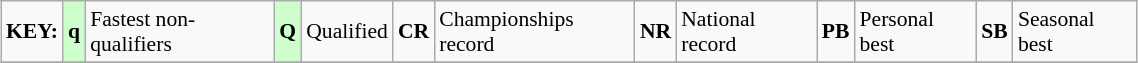<table class="wikitable" style="margin:0.5em auto; font-size:90%;position:relative;" width=60%>
<tr>
<td><strong>KEY:</strong></td>
<td bgcolor=ccffcc align=center><strong>q</strong></td>
<td>Fastest non-qualifiers</td>
<td bgcolor=ccffcc align=center><strong>Q</strong></td>
<td>Qualified</td>
<td align=center><strong>CR</strong></td>
<td>Championships record</td>
<td align=center><strong>NR</strong></td>
<td>National record</td>
<td align=center><strong>PB</strong></td>
<td>Personal best</td>
<td align=center><strong>SB</strong></td>
<td>Seasonal best</td>
</tr>
<tr>
</tr>
</table>
